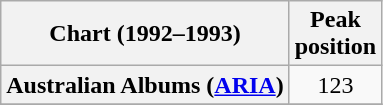<table class="wikitable plainrowheaders" style="text-align:center">
<tr>
<th scope="col">Chart (1992–1993)</th>
<th scope="col">Peak<br>position</th>
</tr>
<tr>
<th scope="row">Australian Albums (<a href='#'>ARIA</a>)</th>
<td>123</td>
</tr>
<tr>
</tr>
</table>
